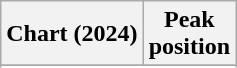<table class="wikitable sortable plainrowheaders" style="text-align:center">
<tr>
<th scope="col">Chart (2024)</th>
<th scope="col">Peak<br>position</th>
</tr>
<tr>
</tr>
<tr>
</tr>
<tr>
</tr>
</table>
